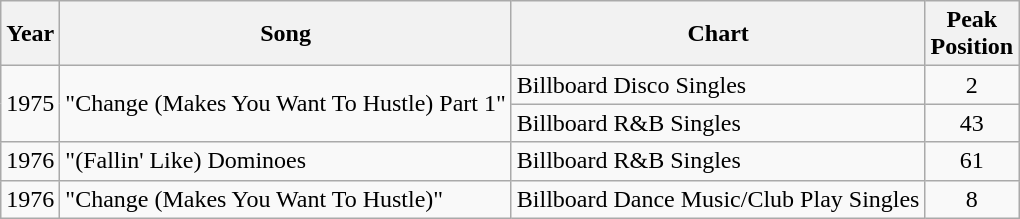<table class="wikitable">
<tr>
<th>Year</th>
<th>Song</th>
<th>Chart</th>
<th>Peak<br>Position</th>
</tr>
<tr>
<td rowspan="2">1975</td>
<td rowspan="2">"Change (Makes You Want To Hustle) Part 1"</td>
<td>Billboard Disco Singles </td>
<td style="text-align:center">2</td>
</tr>
<tr>
<td>Billboard R&B Singles </td>
<td style="text-align:center">43</td>
</tr>
<tr>
<td>1976</td>
<td>"(Fallin' Like) Dominoes</td>
<td>Billboard R&B Singles </td>
<td style="text-align:center">61</td>
</tr>
<tr>
<td>1976</td>
<td>"Change (Makes You Want To Hustle)"</td>
<td>Billboard Dance Music/Club Play Singles </td>
<td style="text-align:center">8</td>
</tr>
</table>
